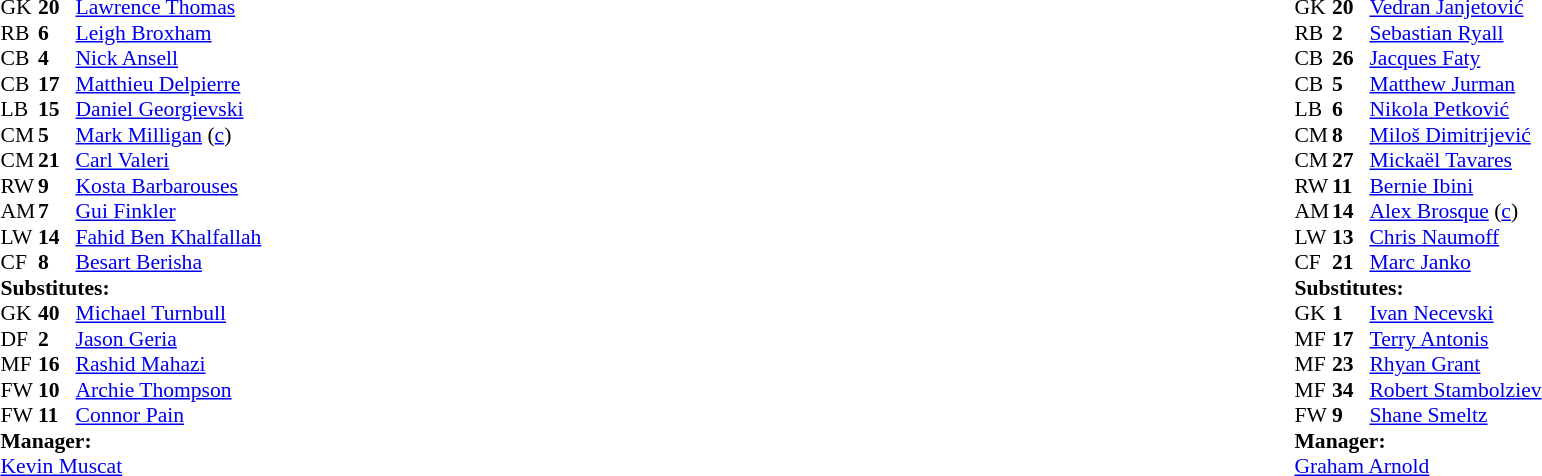<table style="width:100%">
<tr>
<td style="vertical-align:top; width:40%"><br><table style="font-size: 90%" cellspacing="0" cellpadding="0">
<tr>
<th width=25></th>
<th width=25></th>
</tr>
<tr>
<td>GK</td>
<td><strong>20</strong></td>
<td> <a href='#'>Lawrence Thomas</a></td>
</tr>
<tr>
<td>RB</td>
<td><strong>6</strong></td>
<td> <a href='#'>Leigh Broxham</a></td>
</tr>
<tr>
<td>CB</td>
<td><strong>4</strong></td>
<td> <a href='#'>Nick Ansell</a></td>
<td></td>
<td></td>
</tr>
<tr>
<td>CB</td>
<td><strong>17</strong></td>
<td> <a href='#'>Matthieu Delpierre</a></td>
</tr>
<tr>
<td>LB</td>
<td><strong>15</strong></td>
<td> <a href='#'>Daniel Georgievski</a></td>
<td></td>
</tr>
<tr>
<td>CM</td>
<td><strong>5</strong></td>
<td> <a href='#'>Mark Milligan</a> (<a href='#'>c</a>)</td>
</tr>
<tr>
<td>CM</td>
<td><strong>21</strong></td>
<td> <a href='#'>Carl Valeri</a></td>
<td></td>
</tr>
<tr>
<td>RW</td>
<td><strong>9</strong></td>
<td> <a href='#'>Kosta Barbarouses</a></td>
</tr>
<tr>
<td>AM</td>
<td><strong>7</strong></td>
<td> <a href='#'>Gui Finkler</a></td>
<td></td>
<td></td>
</tr>
<tr>
<td>LW</td>
<td><strong>14</strong></td>
<td> <a href='#'>Fahid Ben Khalfallah</a></td>
</tr>
<tr>
<td>CF</td>
<td><strong>8</strong></td>
<td> <a href='#'>Besart Berisha</a></td>
<td></td>
<td></td>
</tr>
<tr>
<td colspan=3><strong>Substitutes:</strong></td>
</tr>
<tr>
<td>GK</td>
<td><strong>40</strong></td>
<td> <a href='#'>Michael Turnbull</a></td>
</tr>
<tr>
<td>DF</td>
<td><strong>2</strong></td>
<td> <a href='#'>Jason Geria</a></td>
<td></td>
<td></td>
</tr>
<tr>
<td>MF</td>
<td><strong>16</strong></td>
<td> <a href='#'>Rashid Mahazi</a></td>
<td></td>
<td></td>
</tr>
<tr>
<td>FW</td>
<td><strong>10</strong></td>
<td> <a href='#'>Archie Thompson</a></td>
<td></td>
<td></td>
</tr>
<tr>
<td>FW</td>
<td><strong>11</strong></td>
<td> <a href='#'>Connor Pain</a></td>
</tr>
<tr>
<td colspan=3><strong>Manager:</strong></td>
</tr>
<tr>
<td colspan=4> <a href='#'>Kevin Muscat</a></td>
</tr>
</table>
</td>
<td valign="top"></td>
<td style="vertical-align:top; width:50%"><br><table cellspacing="0" cellpadding="0" style="font-size:90%; margin:auto">
<tr>
<th width=25></th>
<th width=25></th>
</tr>
<tr>
<td>GK</td>
<td><strong>20</strong></td>
<td> <a href='#'>Vedran Janjetović</a></td>
</tr>
<tr>
<td>RB</td>
<td><strong>2</strong></td>
<td> <a href='#'>Sebastian Ryall</a></td>
<td></td>
</tr>
<tr>
<td>CB</td>
<td><strong>26</strong></td>
<td> <a href='#'>Jacques Faty</a></td>
<td></td>
<td></td>
</tr>
<tr>
<td>CB</td>
<td><strong>5</strong></td>
<td> <a href='#'>Matthew Jurman</a></td>
</tr>
<tr>
<td>LB</td>
<td><strong>6</strong></td>
<td> <a href='#'>Nikola Petković</a></td>
</tr>
<tr>
<td>CM</td>
<td><strong>8</strong></td>
<td> <a href='#'>Miloš Dimitrijević</a></td>
</tr>
<tr>
<td>CM</td>
<td><strong>27</strong></td>
<td> <a href='#'>Mickaël Tavares</a></td>
<td></td>
<td></td>
</tr>
<tr>
<td>RW</td>
<td><strong>11</strong></td>
<td> <a href='#'>Bernie Ibini</a></td>
</tr>
<tr>
<td>AM</td>
<td><strong>14</strong></td>
<td> <a href='#'>Alex Brosque</a> (<a href='#'>c</a>)</td>
</tr>
<tr>
<td>LW</td>
<td><strong>13</strong></td>
<td> <a href='#'>Chris Naumoff</a></td>
<td></td>
<td></td>
</tr>
<tr>
<td>CF</td>
<td><strong>21</strong></td>
<td> <a href='#'>Marc Janko</a></td>
</tr>
<tr>
<td colspan=3><strong>Substitutes:</strong></td>
</tr>
<tr>
<td>GK</td>
<td><strong>1</strong></td>
<td> <a href='#'>Ivan Necevski</a></td>
</tr>
<tr>
<td>MF</td>
<td><strong>17</strong></td>
<td> <a href='#'>Terry Antonis</a></td>
<td></td>
<td></td>
</tr>
<tr>
<td>MF</td>
<td><strong>23</strong></td>
<td> <a href='#'>Rhyan Grant</a></td>
<td></td>
<td></td>
</tr>
<tr>
<td>MF</td>
<td><strong>34</strong></td>
<td> <a href='#'>Robert Stambolziev</a></td>
</tr>
<tr>
<td>FW</td>
<td><strong>9</strong></td>
<td> <a href='#'>Shane Smeltz</a></td>
<td></td>
<td></td>
</tr>
<tr>
<td colspan=3><strong>Manager:</strong></td>
</tr>
<tr>
<td colspan=4> <a href='#'>Graham Arnold</a></td>
</tr>
</table>
</td>
</tr>
</table>
